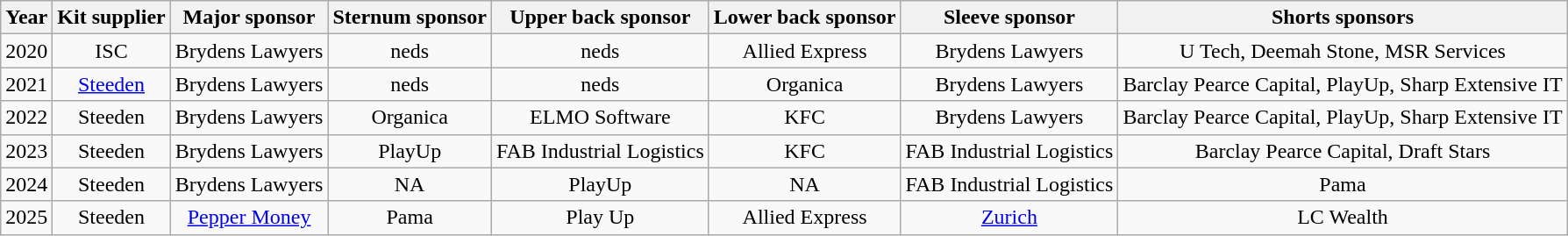<table class="wikitable" style="text-align:center;">
<tr>
<th>Year</th>
<th>Kit supplier</th>
<th>Major sponsor</th>
<th>Sternum sponsor</th>
<th>Upper back sponsor</th>
<th>Lower back sponsor</th>
<th>Sleeve sponsor</th>
<th>Shorts sponsors</th>
</tr>
<tr>
<td>2020</td>
<td>ISC</td>
<td>Brydens Lawyers</td>
<td>neds</td>
<td>neds</td>
<td>Allied Express</td>
<td>Brydens Lawyers</td>
<td>U Tech, Deemah Stone, MSR Services</td>
</tr>
<tr>
<td>2021</td>
<td><a href='#'>Steeden</a></td>
<td>Brydens Lawyers</td>
<td>neds</td>
<td>neds</td>
<td>Organica</td>
<td>Brydens Lawyers</td>
<td>Barclay Pearce Capital, PlayUp, Sharp Extensive IT</td>
</tr>
<tr>
<td>2022</td>
<td>Steeden</td>
<td>Brydens Lawyers</td>
<td>Organica</td>
<td>ELMO Software</td>
<td>KFC</td>
<td>Brydens Lawyers</td>
<td>Barclay Pearce Capital, PlayUp, Sharp Extensive IT</td>
</tr>
<tr>
<td>2023</td>
<td>Steeden</td>
<td>Brydens Lawyers</td>
<td>PlayUp</td>
<td>FAB Industrial Logistics</td>
<td>KFC</td>
<td>FAB Industrial Logistics</td>
<td>Barclay Pearce Capital, Draft Stars</td>
</tr>
<tr>
<td>2024</td>
<td>Steeden</td>
<td>Brydens Lawyers</td>
<td>NA</td>
<td>PlayUp</td>
<td>NA</td>
<td>FAB Industrial Logistics</td>
<td>Pama</td>
</tr>
<tr>
<td>2025</td>
<td>Steeden</td>
<td><a href='#'>Pepper Money</a></td>
<td>Pama</td>
<td>Play Up</td>
<td>Allied Express</td>
<td><a href='#'>Zurich</a></td>
<td>LC Wealth</td>
</tr>
</table>
